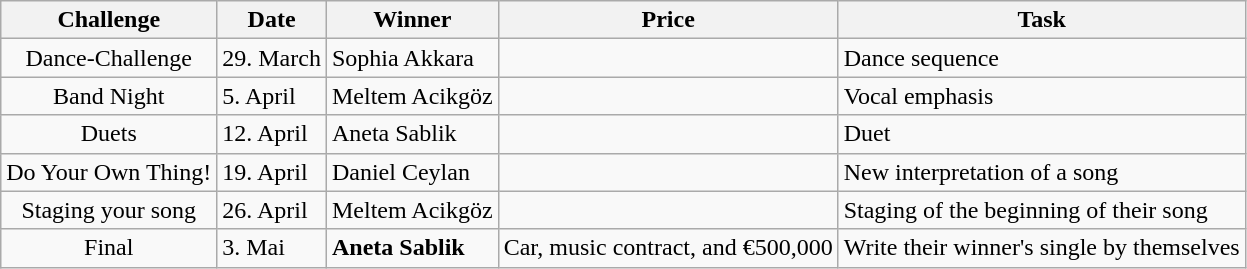<table class="wikitable">
<tr class="hintergrundfarbe8">
<th class="hintergrundfarbe8">Challenge</th>
<th class="hintergrundfarbe8">Date</th>
<th class="hintergrundfarbe8">Winner</th>
<th class="hintergrundfarbe8">Price</th>
<th class="hintergrundfarbe8">Task</th>
</tr>
<tr>
<td align="center">Dance-Challenge</td>
<td>29. March</td>
<td>Sophia Akkara</td>
<td></td>
<td>Dance sequence</td>
</tr>
<tr>
<td align="center">Band Night</td>
<td>5. April</td>
<td>Meltem Acikgöz</td>
<td></td>
<td>Vocal emphasis</td>
</tr>
<tr>
<td align="center">Duets</td>
<td>12. April</td>
<td>Aneta Sablik</td>
<td></td>
<td>Duet</td>
</tr>
<tr>
<td align="center">Do Your Own Thing!</td>
<td>19. April</td>
<td>Daniel Ceylan</td>
<td></td>
<td>New interpretation of a song</td>
</tr>
<tr>
<td align="center">Staging your song</td>
<td>26. April</td>
<td>Meltem Acikgöz</td>
<td></td>
<td>Staging of the beginning of their song</td>
</tr>
<tr>
<td align="center">Final</td>
<td>3. Mai</td>
<td><strong>Aneta Sablik</strong></td>
<td>Car, music contract, and €500,000</td>
<td>Write their winner's single by themselves</td>
</tr>
</table>
